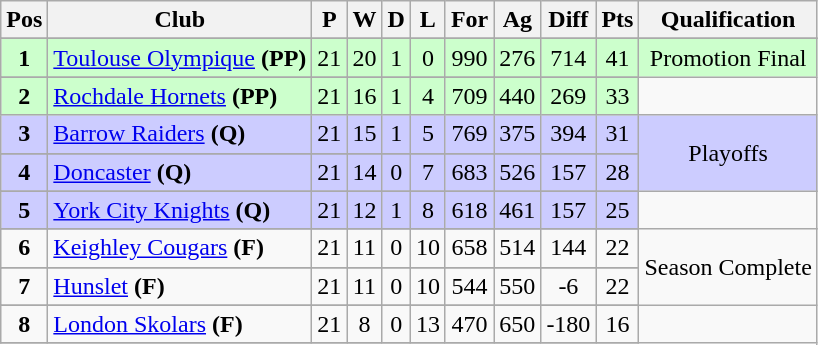<table class="wikitable" style="text-align:center;">
<tr>
<th><strong>Pos</strong></th>
<th><strong>Club</strong></th>
<th><strong>P</strong></th>
<th><strong>W</strong></th>
<th><strong>D</strong></th>
<th><strong>L</strong></th>
<th><strong>For</strong></th>
<th><strong>Ag</strong></th>
<th><strong>Diff</strong></th>
<th><strong>Pts</strong></th>
<th><strong>Qualification</strong></th>
</tr>
<tr --->
</tr>
<tr align=center style="background:#ccffcc;">
<td><strong>1</strong></td>
<td style="text-align:left;"> <a href='#'>Toulouse Olympique</a> <strong>(PP)</strong></td>
<td>21</td>
<td>20</td>
<td>1</td>
<td>0</td>
<td>990</td>
<td>276</td>
<td>714</td>
<td>41</td>
<td rowspan=2>Promotion Final</td>
</tr>
<tr --->
</tr>
<tr align=center style="background:#ccffcc;">
<td><strong>2</strong></td>
<td style="text-align:left;"> <a href='#'>Rochdale Hornets</a>  <strong>(PP)</strong></td>
<td>21</td>
<td>16</td>
<td>1</td>
<td>4</td>
<td>709</td>
<td>440</td>
<td>269</td>
<td>33</td>
</tr>
<tr align=center style="background:#ccccff">
<td><strong>3</strong></td>
<td style="text-align:left;"> <a href='#'>Barrow Raiders</a> <strong>(Q)</strong></td>
<td>21</td>
<td>15</td>
<td>1</td>
<td>5</td>
<td>769</td>
<td>375</td>
<td>394</td>
<td>31</td>
<td rowspan=3>Playoffs</td>
</tr>
<tr --->
</tr>
<tr align=center style="background:#ccccff">
<td><strong>4</strong></td>
<td style="text-align:left;"> <a href='#'>Doncaster</a> <strong>(Q)</strong></td>
<td>21</td>
<td>14</td>
<td>0</td>
<td>7</td>
<td>683</td>
<td>526</td>
<td>157</td>
<td>28</td>
</tr>
<tr --->
</tr>
<tr align=center style="background:#ccccff">
<td><strong>5</strong></td>
<td style="text-align:left;"> <a href='#'>York City Knights</a> <strong>(Q)</strong></td>
<td>21</td>
<td>12</td>
<td>1</td>
<td>8</td>
<td>618</td>
<td>461</td>
<td>157</td>
<td>25</td>
</tr>
<tr --->
</tr>
<tr align=center>
<td><strong>6</strong></td>
<td style="text-align:left;"> <a href='#'>Keighley Cougars</a> <strong>(F)</strong></td>
<td>21</td>
<td>11</td>
<td>0</td>
<td>10</td>
<td>658</td>
<td>514</td>
<td>144</td>
<td>22</td>
<td rowspan=3>Season Complete</td>
</tr>
<tr --->
</tr>
<tr align=center>
<td><strong>7</strong></td>
<td style="text-align:left;"> <a href='#'>Hunslet</a> <strong>(F)</strong></td>
<td>21</td>
<td>11</td>
<td>0</td>
<td>10</td>
<td>544</td>
<td>550</td>
<td>-6</td>
<td>22</td>
</tr>
<tr --->
</tr>
<tr align=center>
<td><strong>8</strong></td>
<td style="text-align:left;"> <a href='#'>London Skolars</a> <strong>(F)</strong></td>
<td>21</td>
<td>8</td>
<td>0</td>
<td>13</td>
<td>470</td>
<td>650</td>
<td>-180</td>
<td>16</td>
</tr>
<tr --->
</tr>
</table>
